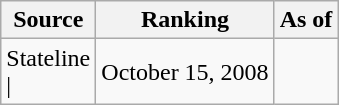<table class="wikitable" style="text-align:center">
<tr>
<th>Source</th>
<th>Ranking</th>
<th>As of</th>
</tr>
<tr>
<td align=left>Stateline<br>| </td>
<td>October 15, 2008</td>
</tr>
</table>
